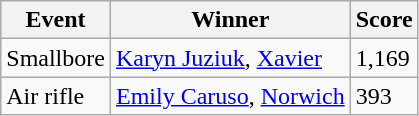<table class="wikitable sortable">
<tr>
<th>Event</th>
<th>Winner</th>
<th>Score</th>
</tr>
<tr>
<td>Smallbore</td>
<td><a href='#'>Karyn Juziuk</a>, <a href='#'>Xavier</a></td>
<td>1,169</td>
</tr>
<tr>
<td>Air rifle</td>
<td><a href='#'>Emily Caruso</a>, <a href='#'>Norwich</a></td>
<td>393</td>
</tr>
</table>
